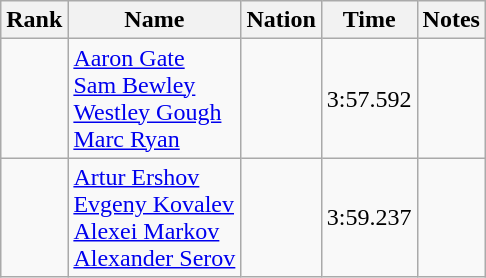<table class="wikitable sortable" style="text-align:center">
<tr>
<th>Rank</th>
<th>Name</th>
<th>Nation</th>
<th>Time</th>
<th>Notes</th>
</tr>
<tr>
<td></td>
<td align=left><a href='#'>Aaron Gate</a><br><a href='#'>Sam Bewley</a><br><a href='#'>Westley Gough</a><br><a href='#'>Marc Ryan</a></td>
<td align=left></td>
<td>3:57.592</td>
<td></td>
</tr>
<tr>
<td></td>
<td align=left><a href='#'>Artur Ershov</a><br><a href='#'>Evgeny Kovalev</a><br><a href='#'>Alexei Markov</a><br><a href='#'>Alexander Serov</a></td>
<td align=left></td>
<td>3:59.237</td>
<td></td>
</tr>
</table>
